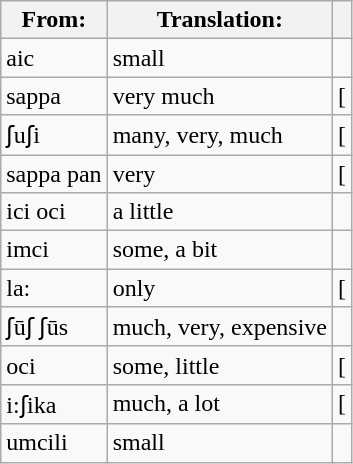<table class="wikitable">
<tr>
<th>From:</th>
<th>Translation:</th>
<th></th>
</tr>
<tr>
<td>aic</td>
<td>small</td>
<td></td>
</tr>
<tr>
<td>sappa</td>
<td>very much</td>
<td>[<Nep. besarī ‘very   much’]</td>
</tr>
<tr>
<td>ʃuʃi</td>
<td>many, very, much</td>
<td>[<Nep. dherai]</td>
</tr>
<tr>
<td>sappa pan</td>
<td>very</td>
<td>[<Nep. ekdam]</td>
</tr>
<tr>
<td>ici oci</td>
<td>a little</td>
<td></td>
</tr>
<tr>
<td>imci</td>
<td>some, a bit</td>
<td></td>
</tr>
<tr>
<td>la:</td>
<td>only</td>
<td>[<Nep. mātra]</td>
</tr>
<tr>
<td>ʃūʃ ʃūs</td>
<td>much, very, expensive</td>
<td></td>
</tr>
<tr>
<td>oci</td>
<td>some, little</td>
<td>[<Nep. thorai]</td>
</tr>
<tr>
<td>i:ʃika</td>
<td>much, a lot</td>
<td>[<Nep. thupro]</td>
</tr>
<tr>
<td>umcili</td>
<td>small</td>
<td></td>
</tr>
</table>
